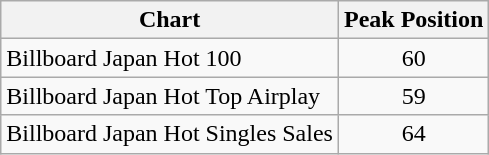<table class="wikitable">
<tr>
<th>Chart</th>
<th>Peak Position</th>
</tr>
<tr>
<td>Billboard Japan Hot 100</td>
<td align="center">60</td>
</tr>
<tr>
<td>Billboard Japan Hot Top Airplay</td>
<td align="center">59</td>
</tr>
<tr>
<td>Billboard Japan Hot Singles Sales</td>
<td align="center">64</td>
</tr>
</table>
